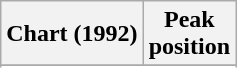<table class="wikitable sortable">
<tr>
<th>Chart (1992)</th>
<th>Peak<br>position</th>
</tr>
<tr>
</tr>
<tr>
</tr>
<tr>
</tr>
</table>
